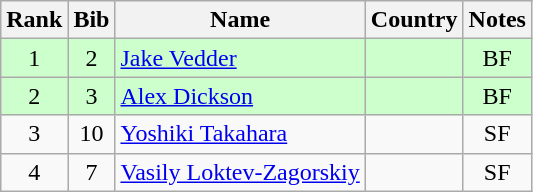<table class="wikitable" style="text-align:center;">
<tr>
<th>Rank</th>
<th>Bib</th>
<th>Name</th>
<th>Country</th>
<th>Notes</th>
</tr>
<tr bgcolor=ccffcc>
<td>1</td>
<td>2</td>
<td align=left><a href='#'>Jake Vedder</a></td>
<td align=left></td>
<td>BF</td>
</tr>
<tr bgcolor=ccffcc>
<td>2</td>
<td>3</td>
<td align=left><a href='#'>Alex Dickson</a></td>
<td align=left></td>
<td>BF</td>
</tr>
<tr>
<td>3</td>
<td>10</td>
<td align=left><a href='#'>Yoshiki Takahara</a></td>
<td align=left></td>
<td>SF</td>
</tr>
<tr>
<td>4</td>
<td>7</td>
<td align=left><a href='#'>Vasily Loktev-Zagorskiy</a></td>
<td align=left></td>
<td>SF</td>
</tr>
</table>
